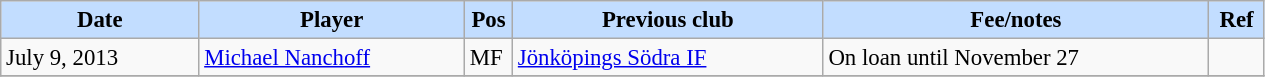<table class="wikitable" style="text-align:left; font-size:95%;">
<tr>
<th style="background:#c2ddff; width:125px;">Date</th>
<th style="background:#c2ddff; width:170px;">Player</th>
<th style="background:#c2ddff; width:25px;">Pos</th>
<th style="background:#c2ddff; width:200px;">Previous club</th>
<th style="background:#c2ddff; width:250px;">Fee/notes</th>
<th style="background:#c2ddff; width:30px;">Ref</th>
</tr>
<tr>
<td>July 9, 2013</td>
<td> <a href='#'>Michael Nanchoff</a></td>
<td>MF</td>
<td> <a href='#'>Jönköpings Södra IF</a></td>
<td>On loan until November 27</td>
<td></td>
</tr>
<tr>
</tr>
</table>
